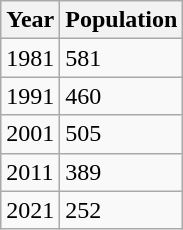<table class="wikitable">
<tr>
<th>Year</th>
<th>Population</th>
</tr>
<tr>
<td>1981</td>
<td>581</td>
</tr>
<tr>
<td>1991</td>
<td>460</td>
</tr>
<tr>
<td>2001</td>
<td>505</td>
</tr>
<tr>
<td>2011</td>
<td>389</td>
</tr>
<tr>
<td>2021</td>
<td>252</td>
</tr>
</table>
